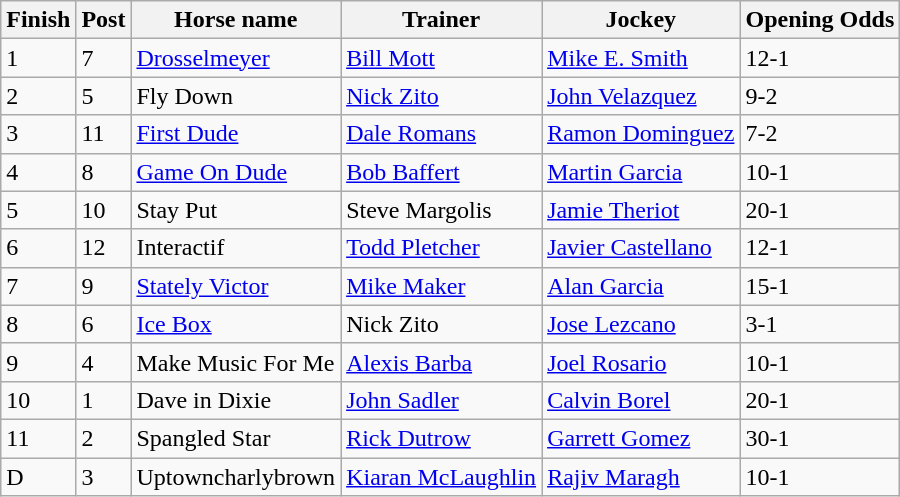<table class="wikitable sortable">
<tr>
<th>Finish</th>
<th>Post</th>
<th>Horse name</th>
<th>Trainer</th>
<th>Jockey</th>
<th>Opening Odds</th>
</tr>
<tr>
<td>1</td>
<td>7</td>
<td><a href='#'>Drosselmeyer</a></td>
<td><a href='#'>Bill Mott</a></td>
<td><a href='#'>Mike E. Smith</a></td>
<td>12-1</td>
</tr>
<tr>
<td>2</td>
<td>5</td>
<td>Fly Down</td>
<td><a href='#'>Nick Zito</a></td>
<td><a href='#'>John Velazquez</a></td>
<td>9-2</td>
</tr>
<tr>
<td>3</td>
<td>11</td>
<td><a href='#'>First Dude</a></td>
<td><a href='#'>Dale Romans</a></td>
<td><a href='#'>Ramon Dominguez</a></td>
<td>7-2</td>
</tr>
<tr>
<td>4</td>
<td>8</td>
<td><a href='#'>Game On Dude</a></td>
<td><a href='#'>Bob Baffert</a></td>
<td><a href='#'>Martin Garcia</a></td>
<td>10-1</td>
</tr>
<tr>
<td>5</td>
<td>10</td>
<td>Stay Put</td>
<td>Steve Margolis</td>
<td><a href='#'>Jamie Theriot</a></td>
<td>20-1</td>
</tr>
<tr>
<td>6</td>
<td>12</td>
<td>Interactif</td>
<td><a href='#'>Todd Pletcher</a></td>
<td><a href='#'>Javier Castellano</a></td>
<td>12-1</td>
</tr>
<tr>
<td>7</td>
<td>9</td>
<td><a href='#'>Stately Victor</a></td>
<td><a href='#'>Mike Maker</a></td>
<td><a href='#'>Alan Garcia</a></td>
<td>15-1</td>
</tr>
<tr>
<td>8</td>
<td>6</td>
<td><a href='#'>Ice Box</a></td>
<td>Nick Zito</td>
<td><a href='#'>Jose Lezcano</a></td>
<td>3-1</td>
</tr>
<tr>
<td>9</td>
<td>4</td>
<td>Make Music For Me</td>
<td><a href='#'>Alexis Barba</a></td>
<td><a href='#'>Joel Rosario</a></td>
<td>10-1</td>
</tr>
<tr>
<td>10</td>
<td>1</td>
<td>Dave in Dixie</td>
<td><a href='#'>John Sadler</a></td>
<td><a href='#'>Calvin Borel</a></td>
<td>20-1</td>
</tr>
<tr>
<td>11</td>
<td>2</td>
<td>Spangled Star</td>
<td><a href='#'>Rick Dutrow</a></td>
<td><a href='#'>Garrett Gomez</a></td>
<td>30-1</td>
</tr>
<tr>
<td>D</td>
<td>3</td>
<td>Uptowncharlybrown</td>
<td><a href='#'>Kiaran McLaughlin</a></td>
<td><a href='#'>Rajiv Maragh</a></td>
<td>10-1</td>
</tr>
</table>
